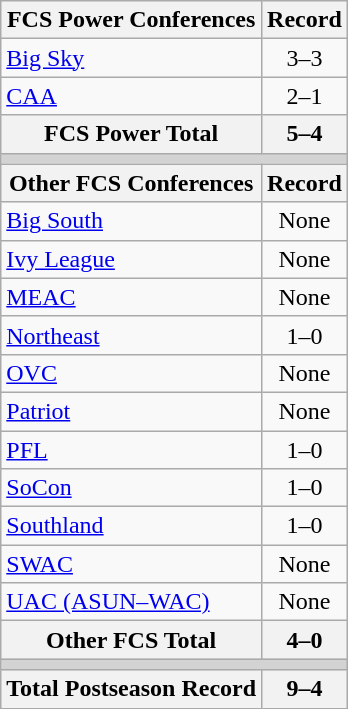<table class="wikitable">
<tr>
<th>FCS Power Conferences</th>
<th>Record</th>
</tr>
<tr>
<td><a href='#'>Big Sky</a></td>
<td align=center>3–3</td>
</tr>
<tr>
<td><a href='#'>CAA</a></td>
<td align=center>2–1</td>
</tr>
<tr>
<th>FCS Power Total</th>
<th>5–4</th>
</tr>
<tr>
<th colspan="2" style="background:lightgrey;"></th>
</tr>
<tr>
<th>Other FCS Conferences</th>
<th>Record</th>
</tr>
<tr>
<td><a href='#'>Big South</a></td>
<td align=center>None</td>
</tr>
<tr>
<td><a href='#'>Ivy League</a></td>
<td align=center>None</td>
</tr>
<tr>
<td><a href='#'>MEAC</a></td>
<td align=center>None</td>
</tr>
<tr>
<td><a href='#'>Northeast</a></td>
<td align=center>1–0</td>
</tr>
<tr>
<td><a href='#'>OVC</a></td>
<td align=center>None</td>
</tr>
<tr>
<td><a href='#'>Patriot</a></td>
<td align=center>None</td>
</tr>
<tr>
<td><a href='#'>PFL</a></td>
<td align=center>1–0</td>
</tr>
<tr>
<td><a href='#'>SoCon</a></td>
<td align=center>1–0</td>
</tr>
<tr>
<td><a href='#'>Southland</a></td>
<td align=center>1–0</td>
</tr>
<tr>
<td><a href='#'>SWAC</a></td>
<td align=center>None</td>
</tr>
<tr>
<td><a href='#'>UAC (ASUN–WAC)</a></td>
<td align=center>None</td>
</tr>
<tr>
<th>Other FCS Total</th>
<th>4–0</th>
</tr>
<tr>
<th colspan="2" style="background:lightgrey;"></th>
</tr>
<tr>
<th>Total Postseason Record</th>
<th>9–4</th>
</tr>
</table>
